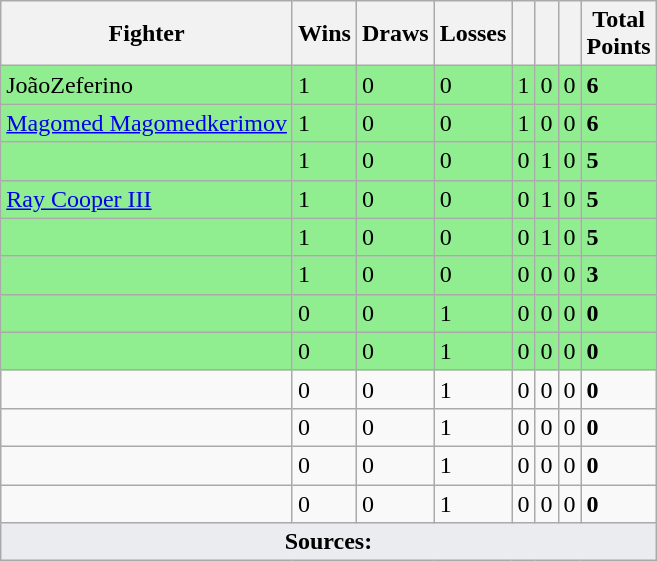<table class="wikitable sortable">
<tr>
<th>Fighter</th>
<th>Wins</th>
<th>Draws</th>
<th>Losses</th>
<th></th>
<th></th>
<th></th>
<th>Total<br> Points</th>
</tr>
<tr>
<td style="background:#90EE90;">JoãoZeferino</td>
<td style="background:#90EE90;">1</td>
<td style="background:#90EE90;">0</td>
<td style="background:#90EE90;">0</td>
<td style="background:#90EE90;">1</td>
<td style="background:#90EE90;">0</td>
<td style="background:#90EE90;">0</td>
<td style="background:#90EE90;"><strong>6</strong></td>
</tr>
<tr>
<td style="background:#90EE90;"><a href='#'>Magomed Magomedkerimov</a></td>
<td style="background:#90EE90;">1</td>
<td style="background:#90EE90;">0</td>
<td style="background:#90EE90;">0</td>
<td style="background:#90EE90;">1</td>
<td style="background:#90EE90;">0</td>
<td style="background:#90EE90;">0</td>
<td style="background:#90EE90;"><strong>6</strong></td>
</tr>
<tr>
<td style="background:#90EE90;"></td>
<td style="background:#90EE90;">1</td>
<td style="background:#90EE90;">0</td>
<td style="background:#90EE90;">0</td>
<td style="background:#90EE90;">0</td>
<td style="background:#90EE90;">1</td>
<td style="background:#90EE90;">0</td>
<td style="background:#90EE90;"><strong>5</strong></td>
</tr>
<tr>
<td style="background:#90EE90;"><a href='#'>Ray Cooper III</a></td>
<td style="background:#90EE90;">1</td>
<td style="background:#90EE90;">0</td>
<td style="background:#90EE90;">0</td>
<td style="background:#90EE90;">0</td>
<td style="background:#90EE90;">1</td>
<td style="background:#90EE90;">0</td>
<td style="background:#90EE90;"><strong>5</strong></td>
</tr>
<tr>
<td style="background:#90EE90;"></td>
<td style="background:#90EE90;">1</td>
<td style="background:#90EE90;">0</td>
<td style="background:#90EE90;">0</td>
<td style="background:#90EE90;">0</td>
<td style="background:#90EE90;">1</td>
<td style="background:#90EE90;">0</td>
<td style="background:#90EE90;"><strong>5</strong></td>
</tr>
<tr>
<td style="background:#90EE90;"></td>
<td style="background:#90EE90;">1</td>
<td style="background:#90EE90;">0</td>
<td style="background:#90EE90;">0</td>
<td style="background:#90EE90;">0</td>
<td style="background:#90EE90;">0</td>
<td style="background:#90EE90;">0</td>
<td style="background:#90EE90;"><strong>3</strong></td>
</tr>
<tr>
<td style="background:#90EE90;"></td>
<td style="background:#90EE90;">0</td>
<td style="background:#90EE90;">0</td>
<td style="background:#90EE90;">1</td>
<td style="background:#90EE90;">0</td>
<td style="background:#90EE90;">0</td>
<td style="background:#90EE90;">0</td>
<td style="background:#90EE90;"><strong>0</strong></td>
</tr>
<tr>
<td style="background:#90EE90;"></td>
<td style="background:#90EE90;">0</td>
<td style="background:#90EE90;">0</td>
<td style="background:#90EE90;">1</td>
<td style="background:#90EE90;">0</td>
<td style="background:#90EE90;">0</td>
<td style="background:#90EE90;">0</td>
<td style="background:#90EE90;"><strong>0</strong></td>
</tr>
<tr>
<td></td>
<td>0</td>
<td>0</td>
<td>1</td>
<td>0</td>
<td>0</td>
<td>0</td>
<td><strong>0</strong></td>
</tr>
<tr>
<td></td>
<td>0</td>
<td>0</td>
<td>1</td>
<td>0</td>
<td>0</td>
<td>0</td>
<td><strong>0</strong></td>
</tr>
<tr>
<td></td>
<td>0</td>
<td>0</td>
<td>1</td>
<td>0</td>
<td>0</td>
<td>0</td>
<td><strong>0</strong></td>
</tr>
<tr>
<td></td>
<td>0</td>
<td>0</td>
<td>1</td>
<td>0</td>
<td>0</td>
<td>0</td>
<td><strong>0</strong></td>
</tr>
<tr>
<td colspan="8" style="background-color:#EAECF0; text-align:center"><strong>Sources:</strong></td>
</tr>
</table>
